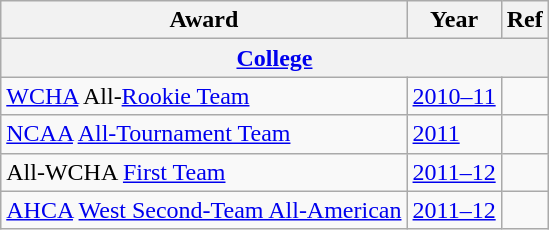<table class="wikitable">
<tr>
<th>Award</th>
<th>Year</th>
<th>Ref</th>
</tr>
<tr>
<th colspan="3"><a href='#'>College</a></th>
</tr>
<tr>
<td><a href='#'>WCHA</a> All-<a href='#'>Rookie Team</a></td>
<td><a href='#'>2010–11</a></td>
<td></td>
</tr>
<tr>
<td><a href='#'>NCAA</a> <a href='#'>All-Tournament Team</a></td>
<td><a href='#'>2011</a></td>
<td></td>
</tr>
<tr>
<td>All-WCHA <a href='#'>First Team</a></td>
<td><a href='#'>2011–12</a></td>
<td></td>
</tr>
<tr>
<td><a href='#'>AHCA</a> <a href='#'>West Second-Team All-American</a></td>
<td><a href='#'>2011–12</a></td>
<td></td>
</tr>
</table>
